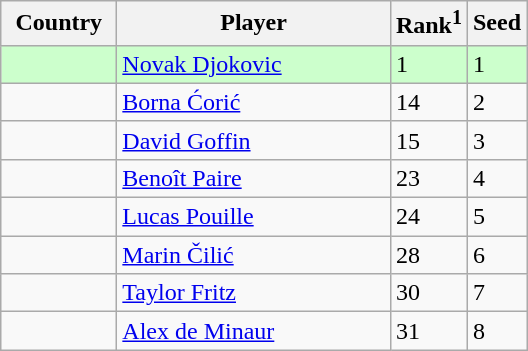<table class="sortable wikitable">
<tr>
<th width="70">Country</th>
<th width="175">Player</th>
<th>Rank<sup>1</sup></th>
<th>Seed</th>
</tr>
<tr style="background:#cfc;">
<td></td>
<td><a href='#'>Novak Djokovic</a></td>
<td>1</td>
<td>1</td>
</tr>
<tr>
<td></td>
<td><a href='#'>Borna Ćorić</a></td>
<td>14</td>
<td>2</td>
</tr>
<tr>
<td></td>
<td><a href='#'>David Goffin</a></td>
<td>15</td>
<td>3</td>
</tr>
<tr>
<td></td>
<td><a href='#'>Benoît Paire</a></td>
<td>23</td>
<td>4</td>
</tr>
<tr>
<td></td>
<td><a href='#'>Lucas Pouille</a></td>
<td>24</td>
<td>5</td>
</tr>
<tr>
<td></td>
<td><a href='#'>Marin Čilić</a></td>
<td>28</td>
<td>6</td>
</tr>
<tr>
<td></td>
<td><a href='#'>Taylor Fritz</a></td>
<td>30</td>
<td>7</td>
</tr>
<tr>
<td></td>
<td><a href='#'>Alex de Minaur</a></td>
<td>31</td>
<td>8</td>
</tr>
</table>
